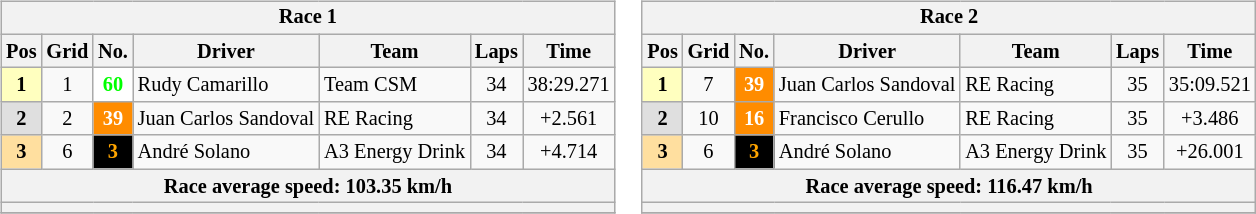<table>
<tr>
<td><br><table class="wikitable" style="font-size: 85%">
<tr valign="top">
<th colspan=7>Race 1</th>
</tr>
<tr>
<th>Pos</th>
<th>Grid</th>
<th>No.</th>
<th>Driver</th>
<th>Team</th>
<th>Laps</th>
<th>Time</th>
</tr>
<tr>
<td style="background:#FFFFBF;" align="center"><strong>1</strong></td>
<td align="center">1</td>
<td style="background:white; color:#00FF00;" align="center"><strong>60</strong></td>
<td> Rudy Camarillo</td>
<td> Team CSM</td>
<td align="center">34</td>
<td align="center">38:29.271</td>
</tr>
<tr>
<td style="background:#DFDFDF;" align="center"><strong>2</strong></td>
<td align="center">2</td>
<td style="background:#FF8C00; color: white;" align="center"><strong>39</strong></td>
<td> Juan Carlos Sandoval</td>
<td> RE Racing</td>
<td align="center">34</td>
<td align="center">+2.561</td>
</tr>
<tr>
<td style="background:#FFDF9F;" align="center"><strong>3</strong></td>
<td align="center">6</td>
<td style="background:black; color:orange;" align="center"><strong>3</strong></td>
<td> André Solano</td>
<td> A3 Energy Drink</td>
<td align="center">34</td>
<td align="center">+4.714</td>
</tr>
<tr>
<th colspan=7>Race average speed: 103.35 km/h</th>
</tr>
<tr>
<th colspan=7></th>
</tr>
<tr>
</tr>
</table>
</td>
<td valign="top"><br><table class="wikitable" style="font-size: 85%">
<tr>
<th colspan=7>Race 2</th>
</tr>
<tr>
<th>Pos</th>
<th>Grid</th>
<th>No.</th>
<th>Driver</th>
<th>Team</th>
<th>Laps</th>
<th>Time</th>
</tr>
<tr>
<td style="background:#FFFFBF;" align="center"><strong>1</strong></td>
<td align="center">7</td>
<td style="background:#FF8C00; color: white;" align="center"><strong>39</strong></td>
<td> Juan Carlos Sandoval</td>
<td> RE Racing</td>
<td align="center">35</td>
<td align="center">35:09.521</td>
</tr>
<tr>
<td style="background:#DFDFDF;" align="center"><strong>2</strong></td>
<td align="center">10</td>
<td style="background:#FF8C00; color: white;" align="center"><strong>16</strong></td>
<td> Francisco Cerullo</td>
<td> RE Racing</td>
<td align="center">35</td>
<td align="center">+3.486</td>
</tr>
<tr>
<td style="background:#FFDF9F;" align="center"><strong>3</strong></td>
<td align="center">6</td>
<td style="background:black; color:orange;" align="center"><strong>3</strong></td>
<td> André Solano</td>
<td> A3 Energy Drink</td>
<td align="center">35</td>
<td align="center">+26.001</td>
</tr>
<tr>
<th colspan=7>Race average speed: 116.47 km/h</th>
</tr>
<tr>
<th colspan=7></th>
</tr>
<tr>
</tr>
</table>
</td>
</tr>
</table>
